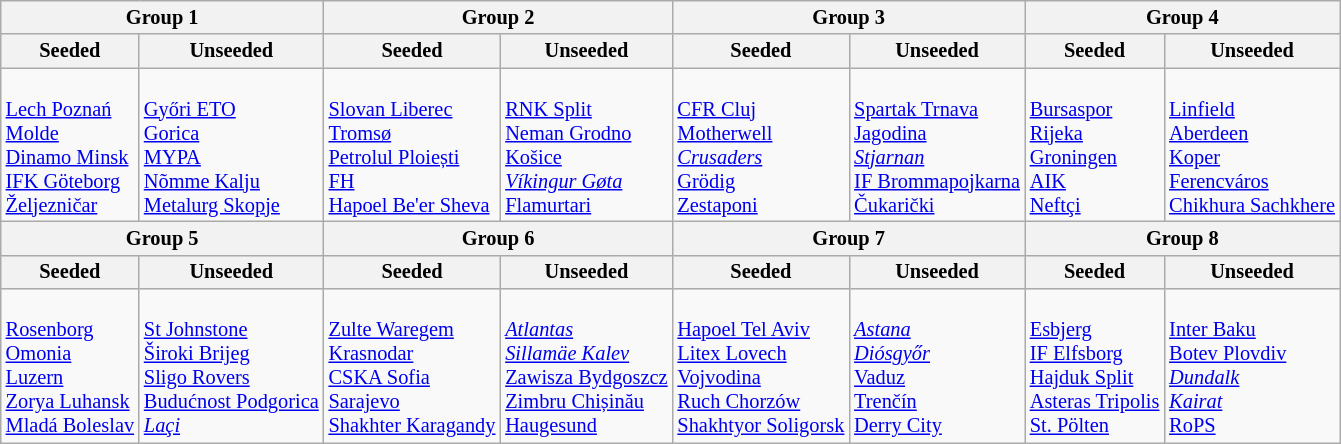<table class="wikitable" style="font-size:85%">
<tr>
<th colspan=2>Group 1</th>
<th colspan=2>Group 2</th>
<th colspan=2>Group 3</th>
<th colspan=2>Group 4</th>
</tr>
<tr>
<th>Seeded</th>
<th>Unseeded</th>
<th>Seeded</th>
<th>Unseeded</th>
<th>Seeded</th>
<th>Unseeded</th>
<th>Seeded</th>
<th>Unseeded</th>
</tr>
<tr>
<td valign=top><br> <a href='#'>Lech Poznań</a> <br>
 <a href='#'>Molde</a> <br>
 <a href='#'>Dinamo Minsk</a> <br>
 <a href='#'>IFK Göteborg</a> <br>
 <a href='#'>Željezničar</a> </td>
<td valign=top><br> <a href='#'>Győri ETO</a> <br>
 <a href='#'>Gorica</a> <br>
 <a href='#'>MYPA</a> <br>
 <a href='#'>Nõmme Kalju</a> <br>
 <a href='#'>Metalurg Skopje</a> </td>
<td valign=top><br> <a href='#'>Slovan Liberec</a> <br>
 <a href='#'>Tromsø</a> <br>
 <a href='#'>Petrolul Ploiești</a> <br>
 <a href='#'>FH</a> <br>
 <a href='#'>Hapoel Be'er Sheva</a> </td>
<td valign=top><br> <a href='#'>RNK Split</a> <br>
 <a href='#'>Neman Grodno</a> <br>
 <a href='#'>Košice</a> <br>
 <em><a href='#'>Víkingur Gøta</a></em> <br>
 <a href='#'>Flamurtari</a> </td>
<td valign=top><br> <a href='#'>CFR Cluj</a> <br>
 <a href='#'>Motherwell</a> <br>
 <em><a href='#'>Crusaders</a></em> <br>
 <a href='#'>Grödig</a> <br>
 <a href='#'>Zestaponi</a> </td>
<td valign=top><br> <a href='#'>Spartak Trnava</a> <br>
 <a href='#'>Jagodina</a> <br>
 <em><a href='#'>Stjarnan</a></em> <br>
 <a href='#'>IF Brommapojkarna</a> <br>
 <a href='#'>Čukarički</a> </td>
<td valign=top><br> <a href='#'>Bursaspor</a> <br>
 <a href='#'>Rijeka</a> <br>
 <a href='#'>Groningen</a> <br>
 <a href='#'>AIK</a> <br>
 <a href='#'>Neftçi</a> </td>
<td valign=top><br> <a href='#'>Linfield</a> <br>
 <a href='#'>Aberdeen</a> <br>
 <a href='#'>Koper</a> <br>
 <a href='#'>Ferencváros</a> <br>
 <a href='#'>Chikhura Sachkhere</a> </td>
</tr>
<tr>
<th colspan=2>Group 5</th>
<th colspan=2>Group 6</th>
<th colspan=2>Group 7</th>
<th colspan=2>Group 8</th>
</tr>
<tr>
<th>Seeded</th>
<th>Unseeded</th>
<th>Seeded</th>
<th>Unseeded</th>
<th>Seeded</th>
<th>Unseeded</th>
<th>Seeded</th>
<th>Unseeded</th>
</tr>
<tr>
<td valign=top><br> <a href='#'>Rosenborg</a> <br>
 <a href='#'>Omonia</a> <br>
 <a href='#'>Luzern</a> <br>
 <a href='#'>Zorya Luhansk</a> <br>
 <a href='#'>Mladá Boleslav</a> </td>
<td valign=top><br> <a href='#'>St Johnstone</a> <br>
 <a href='#'>Široki Brijeg</a> <br>
 <a href='#'>Sligo Rovers</a> <br>
 <a href='#'>Budućnost Podgorica</a> <br>
 <em><a href='#'>Laçi</a></em> </td>
<td valign=top><br> <a href='#'>Zulte Waregem</a> <br>
 <a href='#'>Krasnodar</a> <br>
 <a href='#'>CSKA Sofia</a> <br>
 <a href='#'>Sarajevo</a> <br>
 <a href='#'>Shakhter Karagandy</a> </td>
<td valign=top><br> <em><a href='#'>Atlantas</a></em> <br>
 <em><a href='#'>Sillamäe Kalev</a></em> <br>
 <a href='#'>Zawisza Bydgoszcz</a> <br>
 <a href='#'>Zimbru Chișinău</a> <br>
 <a href='#'>Haugesund</a> </td>
<td valign=top><br> <a href='#'>Hapoel Tel Aviv</a> <br>
 <a href='#'>Litex Lovech</a> <br>
 <a href='#'>Vojvodina</a> <br>
 <a href='#'>Ruch Chorzów</a> <br>
 <a href='#'>Shakhtyor Soligorsk</a> </td>
<td valign=top><br> <em><a href='#'>Astana</a></em> <br>
 <em><a href='#'>Diósgyőr</a></em> <br>
 <a href='#'>Vaduz</a> <br>
 <a href='#'>Trenčín</a> <br>
 <a href='#'>Derry City</a> </td>
<td valign=top><br> <a href='#'>Esbjerg</a> <br>
 <a href='#'>IF Elfsborg</a> <br>
 <a href='#'>Hajduk Split</a> <br>
 <a href='#'>Asteras Tripolis</a> <br>
 <a href='#'>St. Pölten</a> </td>
<td valign=top><br> <a href='#'>Inter Baku</a> <br>
 <a href='#'>Botev Plovdiv</a> <br>
 <em><a href='#'>Dundalk</a></em> <br>
 <em><a href='#'>Kairat</a></em> <br>
 <a href='#'>RoPS</a> </td>
</tr>
</table>
